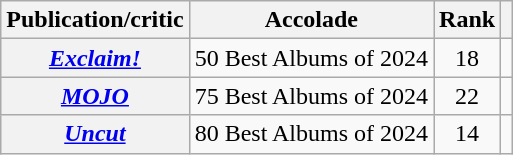<table class="wikitable sortable plainrowheaders">
<tr>
<th scope="col">Publication/critic</th>
<th scope="col">Accolade</th>
<th scope="col">Rank</th>
<th scope="col" class="unsortable"></th>
</tr>
<tr>
<th scope="row"><em><a href='#'>Exclaim!</a></em></th>
<td>50 Best Albums of 2024</td>
<td style="text-align: center;">18</td>
<td style="text-align: center;"></td>
</tr>
<tr>
<th scope="row"><em><a href='#'>MOJO</a></em></th>
<td>75 Best Albums of 2024</td>
<td style="text-align: center;">22</td>
<td style="text-align: center;"></td>
</tr>
<tr>
<th scope="row"><em><a href='#'>Uncut</a></em></th>
<td>80 Best Albums of 2024</td>
<td style="text-align: center;">14</td>
<td style="text-align: center;"></td>
</tr>
</table>
